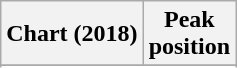<table class="wikitable sortable plainrowheaders" style="text-align:center">
<tr>
<th scope="col">Chart (2018)</th>
<th scope="col">Peak<br> position</th>
</tr>
<tr>
</tr>
<tr>
</tr>
<tr>
</tr>
<tr>
</tr>
<tr>
</tr>
</table>
